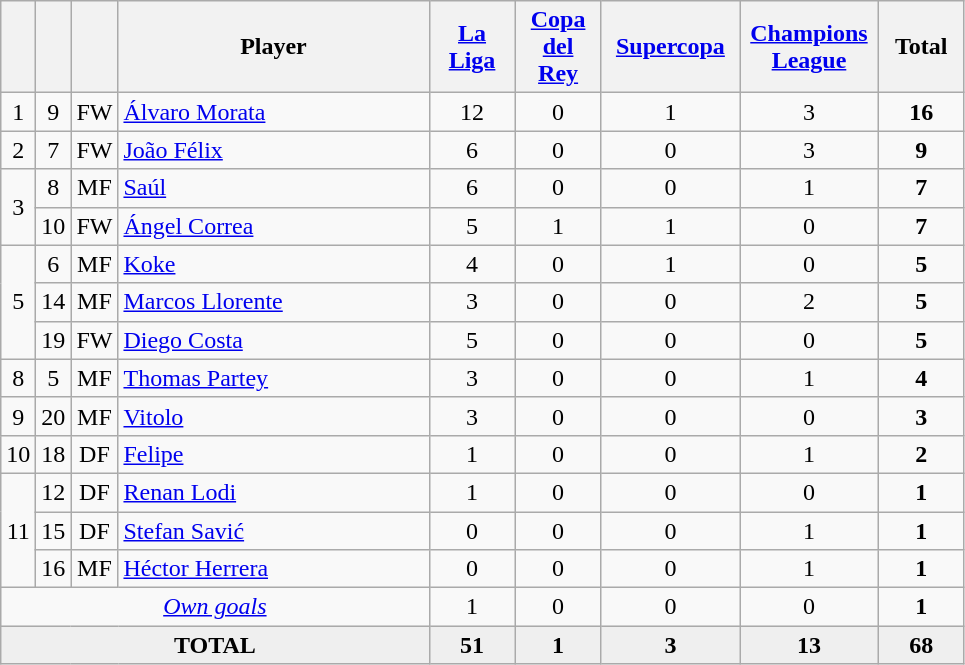<table class="wikitable sortable" style="text-align:center">
<tr>
<th width=10></th>
<th width=10></th>
<th width=10></th>
<th width=200>Player</th>
<th width=50><a href='#'>La Liga</a></th>
<th width=50><a href='#'>Copa del Rey</a></th>
<th width=85px><a href='#'>Supercopa</a></th>
<th width=85px><a href='#'>Champions League</a></th>
<th width=50>Total</th>
</tr>
<tr>
<td>1</td>
<td>9</td>
<td>FW</td>
<td align=left> <a href='#'>Álvaro Morata</a></td>
<td>12</td>
<td>0</td>
<td>1</td>
<td>3</td>
<td><strong>16</strong></td>
</tr>
<tr>
<td>2</td>
<td>7</td>
<td>FW</td>
<td align=left> <a href='#'>João Félix</a></td>
<td>6</td>
<td>0</td>
<td>0</td>
<td>3</td>
<td><strong>9</strong></td>
</tr>
<tr>
<td rowspan="2">3</td>
<td>8</td>
<td>MF</td>
<td align=left> <a href='#'>Saúl</a></td>
<td>6</td>
<td>0</td>
<td>0</td>
<td>1</td>
<td><strong>7</strong></td>
</tr>
<tr>
<td>10</td>
<td>FW</td>
<td align=left> <a href='#'>Ángel Correa</a></td>
<td>5</td>
<td>1</td>
<td>1</td>
<td>0</td>
<td><strong>7</strong></td>
</tr>
<tr>
<td rowspan="3">5</td>
<td>6</td>
<td>MF</td>
<td align=left> <a href='#'>Koke</a></td>
<td>4</td>
<td>0</td>
<td>1</td>
<td>0</td>
<td><strong>5</strong></td>
</tr>
<tr>
<td>14</td>
<td>MF</td>
<td align=left> <a href='#'>Marcos Llorente</a></td>
<td>3</td>
<td>0</td>
<td>0</td>
<td>2</td>
<td><strong>5</strong></td>
</tr>
<tr>
<td>19</td>
<td>FW</td>
<td align=left> <a href='#'>Diego Costa</a></td>
<td>5</td>
<td>0</td>
<td>0</td>
<td>0</td>
<td><strong>5</strong></td>
</tr>
<tr>
<td>8</td>
<td>5</td>
<td>MF</td>
<td align=left> <a href='#'>Thomas Partey</a></td>
<td>3</td>
<td>0</td>
<td>0</td>
<td>1</td>
<td><strong>4</strong></td>
</tr>
<tr>
<td>9</td>
<td>20</td>
<td>MF</td>
<td align=left> <a href='#'>Vitolo</a></td>
<td>3</td>
<td>0</td>
<td>0</td>
<td>0</td>
<td><strong>3</strong></td>
</tr>
<tr>
<td>10</td>
<td>18</td>
<td>DF</td>
<td align=left> <a href='#'>Felipe</a></td>
<td>1</td>
<td>0</td>
<td>0</td>
<td>1</td>
<td><strong>2</strong></td>
</tr>
<tr>
<td rowspan="3">11</td>
<td>12</td>
<td>DF</td>
<td align=left> <a href='#'>Renan Lodi</a></td>
<td>1</td>
<td>0</td>
<td>0</td>
<td>0</td>
<td><strong>1</strong></td>
</tr>
<tr>
<td>15</td>
<td>DF</td>
<td align=left> <a href='#'>Stefan Savić</a></td>
<td>0</td>
<td>0</td>
<td>0</td>
<td>1</td>
<td><strong>1</strong></td>
</tr>
<tr>
<td>16</td>
<td>MF</td>
<td align=left> <a href='#'>Héctor Herrera</a></td>
<td>0</td>
<td>0</td>
<td>0</td>
<td>1</td>
<td><strong>1</strong></td>
</tr>
<tr>
<td colspan="4"><a href='#'><em>Own goals</em></a></td>
<td>1</td>
<td>0</td>
<td>0</td>
<td>0</td>
<td><strong>1</strong></td>
</tr>
<tr bgcolor="#EFEFEF">
<td colspan=4><strong>TOTAL</strong></td>
<td><strong>51</strong></td>
<td><strong>1</strong></td>
<td><strong>3</strong></td>
<td><strong>13</strong></td>
<td><strong>68</strong></td>
</tr>
</table>
